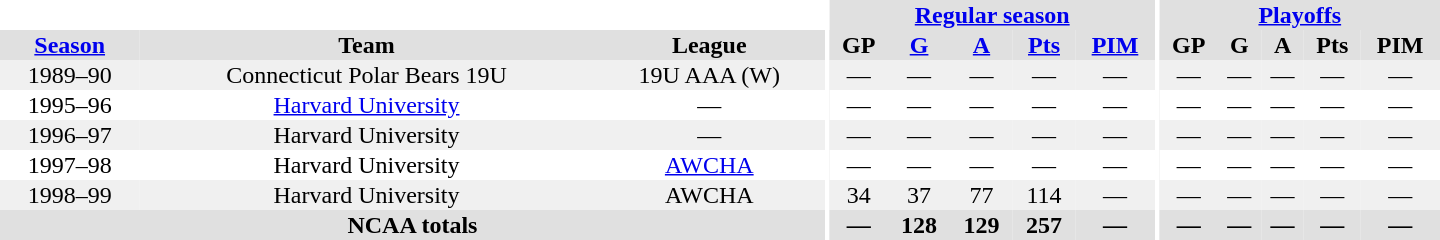<table border="0" cellpadding="1" cellspacing="0" style="text-align:center; width:60em">
<tr bgcolor="#e0e0e0">
<th colspan="3" bgcolor="#ffffff"></th>
<th rowspan="101" bgcolor="#ffffff"></th>
<th colspan="5"><a href='#'>Regular season</a></th>
<th rowspan="101" bgcolor="#ffffff"></th>
<th colspan="5"><a href='#'>Playoffs</a></th>
</tr>
<tr bgcolor="#e0e0e0">
<th><a href='#'>Season</a></th>
<th>Team</th>
<th>League</th>
<th>GP</th>
<th><a href='#'>G</a></th>
<th><a href='#'>A</a></th>
<th><a href='#'>Pts</a></th>
<th><a href='#'>PIM</a></th>
<th>GP</th>
<th>G</th>
<th>A</th>
<th>Pts</th>
<th>PIM</th>
</tr>
<tr style="background:#f0f0f0;">
<td>1989–90</td>
<td>Connecticut Polar Bears 19U</td>
<td>19U AAA (W)</td>
<td>—</td>
<td>—</td>
<td>—</td>
<td>—</td>
<td>—</td>
<td>—</td>
<td>—</td>
<td>—</td>
<td>—</td>
<td>—</td>
</tr>
<tr>
<td>1995–96</td>
<td><a href='#'>Harvard University</a></td>
<td>—</td>
<td>—</td>
<td>—</td>
<td>—</td>
<td>—</td>
<td>—</td>
<td>—</td>
<td>—</td>
<td>—</td>
<td>—</td>
<td>—</td>
</tr>
<tr style="background:#f0f0f0;">
<td>1996–97</td>
<td>Harvard University</td>
<td>—</td>
<td>—</td>
<td>—</td>
<td>—</td>
<td>—</td>
<td>—</td>
<td>—</td>
<td>—</td>
<td>—</td>
<td>—</td>
<td>—</td>
</tr>
<tr>
<td>1997–98</td>
<td>Harvard University</td>
<td><a href='#'>AWCHA</a></td>
<td>—</td>
<td>—</td>
<td>—</td>
<td>—</td>
<td>—</td>
<td>—</td>
<td>—</td>
<td>—</td>
<td>—</td>
<td>—</td>
</tr>
<tr bgcolor="#f0f0f0">
<td>1998–99</td>
<td>Harvard University</td>
<td>AWCHA</td>
<td>34</td>
<td>37</td>
<td>77</td>
<td>114</td>
<td>—</td>
<td>—</td>
<td>—</td>
<td>—</td>
<td>—</td>
<td>—</td>
</tr>
<tr style="background:#e0e0e0;">
<th colspan="3">NCAA totals</th>
<th>—</th>
<th>128</th>
<th>129</th>
<th>257</th>
<th>—</th>
<th>—</th>
<th>—</th>
<th>—</th>
<th>—</th>
<th>—</th>
</tr>
</table>
